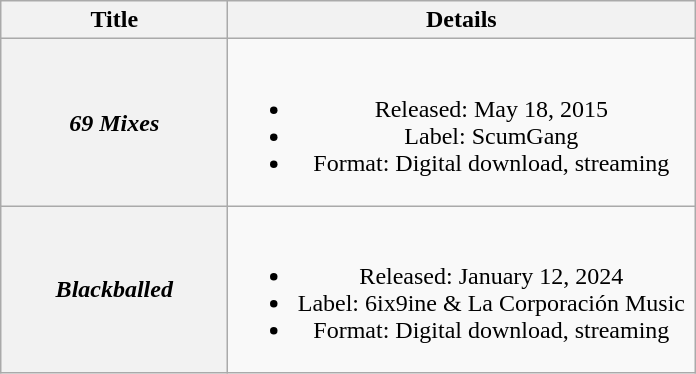<table class="wikitable plainrowheaders" style="text-align:center;">
<tr>
<th scope="col" style="width:9em;">Title</th>
<th scope="col" style="width:19em;">Details</th>
</tr>
<tr>
<th scope="row"><em>69 Mixes</em></th>
<td><br><ul><li>Released: May 18, 2015</li><li>Label: ScumGang</li><li>Format: Digital download, streaming</li></ul></td>
</tr>
<tr>
<th scope="row"><em>Blackballed</em></th>
<td><br><ul><li>Released: January 12, 2024</li><li>Label: 6ix9ine & La Corporación Music</li><li>Format: Digital download, streaming</li></ul></td>
</tr>
</table>
